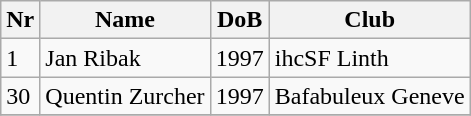<table class="wikitable">
<tr>
<th>Nr</th>
<th>Name</th>
<th>DoB</th>
<th>Club</th>
</tr>
<tr>
<td>1</td>
<td>Jan Ribak</td>
<td>1997</td>
<td>ihcSF Linth</td>
</tr>
<tr>
<td>30</td>
<td>Quentin Zurcher</td>
<td>1997</td>
<td>Bafabuleux Geneve</td>
</tr>
<tr>
</tr>
</table>
